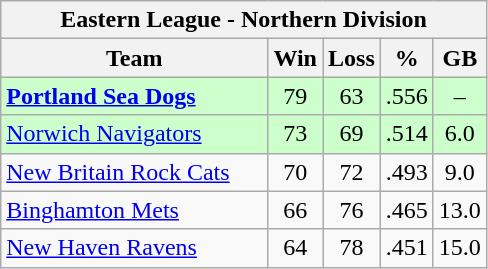<table class="wikitable">
<tr>
<th colspan="5">Eastern League - Northern Division</th>
</tr>
<tr>
<th width="55%">Team</th>
<th>Win</th>
<th>Loss</th>
<th>%</th>
<th>GB</th>
</tr>
<tr align=center bgcolor="#CCFFCC">
<td align=left><strong><a href='#'>Portland Sea Dogs</a></strong></td>
<td>79</td>
<td>63</td>
<td>.556</td>
<td>–</td>
</tr>
<tr align=center bgcolor="#CCFFCC">
<td align=left><a href='#'>Norwich Navigators</a></td>
<td>73</td>
<td>69</td>
<td>.514</td>
<td>6.0</td>
</tr>
<tr align=center>
<td align=left><a href='#'>New Britain Rock Cats</a></td>
<td>70</td>
<td>72</td>
<td>.493</td>
<td>9.0</td>
</tr>
<tr align=center>
<td align=left><a href='#'>Binghamton Mets</a></td>
<td>66</td>
<td>76</td>
<td>.465</td>
<td>13.0</td>
</tr>
<tr align=center>
<td align=left><a href='#'>New Haven Ravens</a></td>
<td>64</td>
<td>78</td>
<td>.451</td>
<td>15.0</td>
</tr>
</table>
